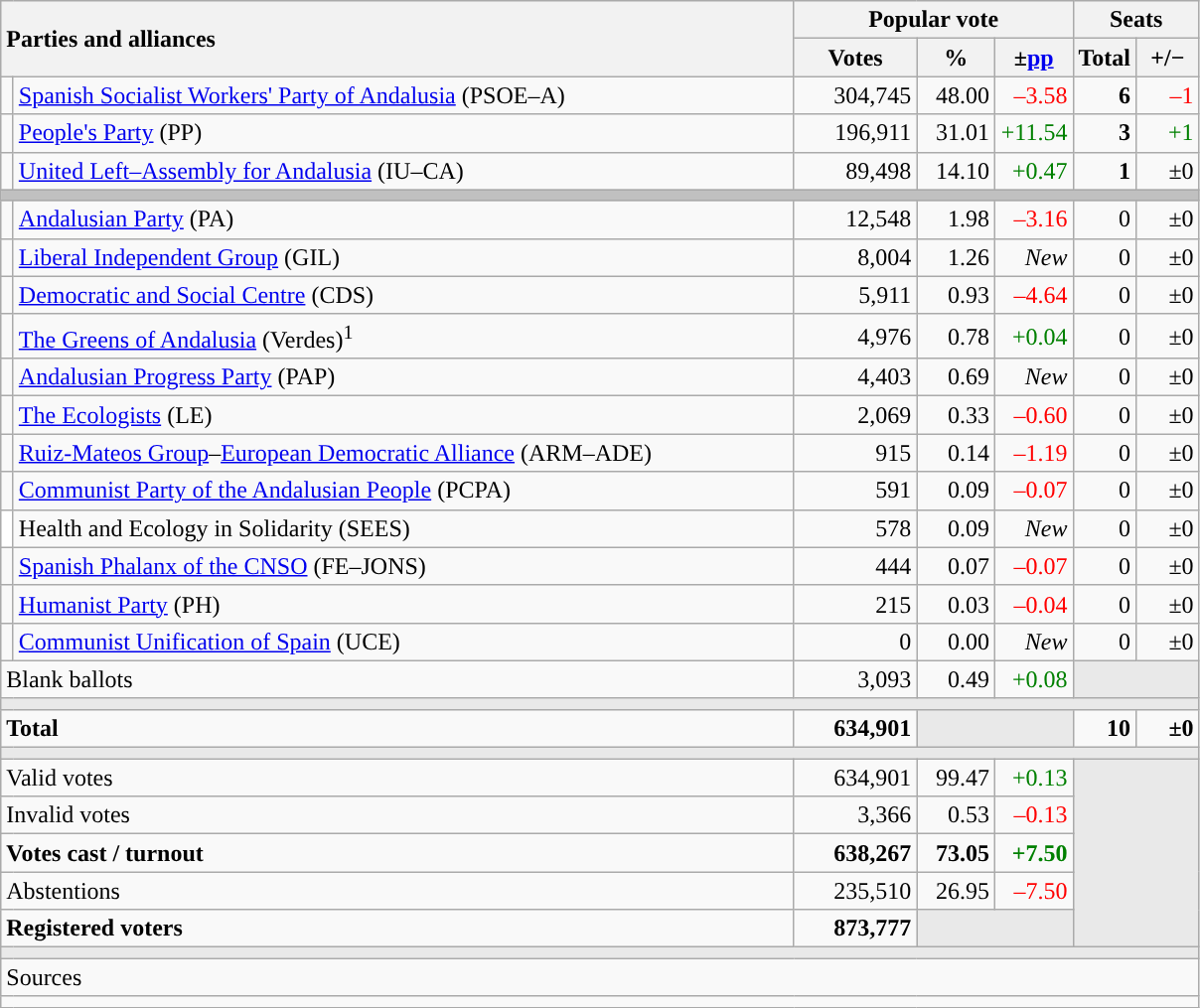<table class="wikitable" style="text-align:right;">
<tr>
<th style="text-align:left;" rowspan="2" colspan="2" width="525">Parties and alliances</th>
<th colspan="3">Popular vote</th>
<th colspan="2">Seats</th>
</tr>
<tr>
<th width="75">Votes</th>
<th width="45">%</th>
<th width="45">±<a href='#'>pp</a></th>
<th width="35">Total</th>
<th width="35">+/−</th>
</tr>
<tr>
<td width="1" style="color:inherit;background:"></td>
<td align="left"><a href='#'>Spanish Socialist Workers' Party of Andalusia</a> (PSOE–A)</td>
<td>304,745</td>
<td>48.00</td>
<td style="color:red;">–3.58</td>
<td><strong>6</strong></td>
<td style="color:red;">–1</td>
</tr>
<tr>
<td style="color:inherit;background:"></td>
<td align="left"><a href='#'>People's Party</a> (PP)</td>
<td>196,911</td>
<td>31.01</td>
<td style="color:green;">+11.54</td>
<td><strong>3</strong></td>
<td style="color:green;">+1</td>
</tr>
<tr>
<td style="color:inherit;background:"></td>
<td align="left"><a href='#'>United Left–Assembly for Andalusia</a> (IU–CA)</td>
<td>89,498</td>
<td>14.10</td>
<td style="color:green;">+0.47</td>
<td><strong>1</strong></td>
<td>±0</td>
</tr>
<tr>
<td colspan="7" bgcolor="#C0C0C0"></td>
</tr>
<tr>
<td style="color:inherit;background:"></td>
<td align="left"><a href='#'>Andalusian Party</a> (PA)</td>
<td>12,548</td>
<td>1.98</td>
<td style="color:red;">–3.16</td>
<td>0</td>
<td>±0</td>
</tr>
<tr>
<td style="color:inherit;background:"></td>
<td align="left"><a href='#'>Liberal Independent Group</a> (GIL)</td>
<td>8,004</td>
<td>1.26</td>
<td><em>New</em></td>
<td>0</td>
<td>±0</td>
</tr>
<tr>
<td style="color:inherit;background:"></td>
<td align="left"><a href='#'>Democratic and Social Centre</a> (CDS)</td>
<td>5,911</td>
<td>0.93</td>
<td style="color:red;">–4.64</td>
<td>0</td>
<td>±0</td>
</tr>
<tr>
<td style="color:inherit;background:"></td>
<td align="left"><a href='#'>The Greens of Andalusia</a> (Verdes)<sup>1</sup></td>
<td>4,976</td>
<td>0.78</td>
<td style="color:green;">+0.04</td>
<td>0</td>
<td>±0</td>
</tr>
<tr>
<td style="color:inherit;background:"></td>
<td align="left"><a href='#'>Andalusian Progress Party</a> (PAP)</td>
<td>4,403</td>
<td>0.69</td>
<td><em>New</em></td>
<td>0</td>
<td>±0</td>
</tr>
<tr>
<td style="color:inherit;background:"></td>
<td align="left"><a href='#'>The Ecologists</a> (LE)</td>
<td>2,069</td>
<td>0.33</td>
<td style="color:red;">–0.60</td>
<td>0</td>
<td>±0</td>
</tr>
<tr>
<td style="color:inherit;background:"></td>
<td align="left"><a href='#'>Ruiz-Mateos Group</a>–<a href='#'>European Democratic Alliance</a> (ARM–ADE)</td>
<td>915</td>
<td>0.14</td>
<td style="color:red;">–1.19</td>
<td>0</td>
<td>±0</td>
</tr>
<tr>
<td style="color:inherit;background:"></td>
<td align="left"><a href='#'>Communist Party of the Andalusian People</a> (PCPA)</td>
<td>591</td>
<td>0.09</td>
<td style="color:red;">–0.07</td>
<td>0</td>
<td>±0</td>
</tr>
<tr>
<td bgcolor="white"></td>
<td align="left">Health and Ecology in Solidarity (SEES)</td>
<td>578</td>
<td>0.09</td>
<td><em>New</em></td>
<td>0</td>
<td>±0</td>
</tr>
<tr>
<td style="color:inherit;background:"></td>
<td align="left"><a href='#'>Spanish Phalanx of the CNSO</a> (FE–JONS)</td>
<td>444</td>
<td>0.07</td>
<td style="color:red;">–0.07</td>
<td>0</td>
<td>±0</td>
</tr>
<tr>
<td style="color:inherit;background:"></td>
<td align="left"><a href='#'>Humanist Party</a> (PH)</td>
<td>215</td>
<td>0.03</td>
<td style="color:red;">–0.04</td>
<td>0</td>
<td>±0</td>
</tr>
<tr>
<td style="color:inherit;background:"></td>
<td align="left"><a href='#'>Communist Unification of Spain</a> (UCE)</td>
<td>0</td>
<td>0.00</td>
<td><em>New</em></td>
<td>0</td>
<td>±0</td>
</tr>
<tr>
<td align="left" colspan="2">Blank ballots</td>
<td>3,093</td>
<td>0.49</td>
<td style="color:green;">+0.08</td>
<td bgcolor="#E9E9E9" colspan="2"></td>
</tr>
<tr>
<td colspan="7" bgcolor="#E9E9E9"></td>
</tr>
<tr style="font-weight:bold;">
<td align="left" colspan="2">Total</td>
<td>634,901</td>
<td bgcolor="#E9E9E9" colspan="2"></td>
<td>10</td>
<td>±0</td>
</tr>
<tr>
<td colspan="7" bgcolor="#E9E9E9"></td>
</tr>
<tr>
<td align="left" colspan="2">Valid votes</td>
<td>634,901</td>
<td>99.47</td>
<td style="color:green;">+0.13</td>
<td bgcolor="#E9E9E9" colspan="2" rowspan="5"></td>
</tr>
<tr>
<td align="left" colspan="2">Invalid votes</td>
<td>3,366</td>
<td>0.53</td>
<td style="color:red;">–0.13</td>
</tr>
<tr style="font-weight:bold;">
<td align="left" colspan="2">Votes cast / turnout</td>
<td>638,267</td>
<td>73.05</td>
<td style="color:green;">+7.50</td>
</tr>
<tr>
<td align="left" colspan="2">Abstentions</td>
<td>235,510</td>
<td>26.95</td>
<td style="color:red;">–7.50</td>
</tr>
<tr style="font-weight:bold;">
<td align="left" colspan="2">Registered voters</td>
<td>873,777</td>
<td bgcolor="#E9E9E9" colspan="2"></td>
</tr>
<tr>
<td colspan="7" bgcolor="#E9E9E9"></td>
</tr>
<tr>
<td align="left" colspan="7">Sources</td>
</tr>
<tr>
<td colspan="7" style="text-align:left; max-width:790px;"></td>
</tr>
</table>
